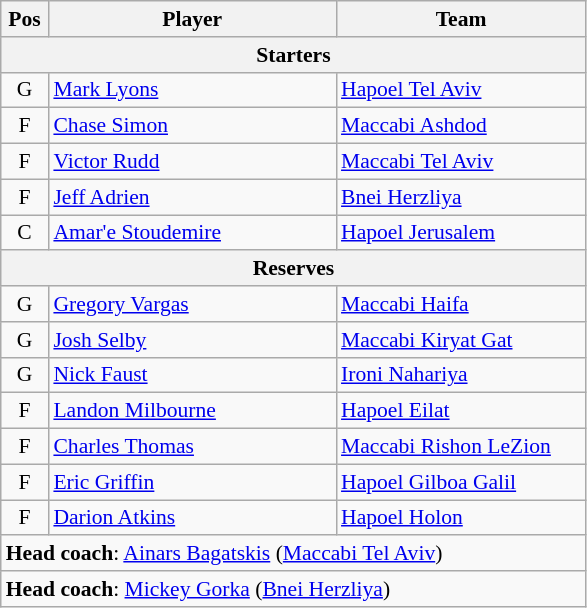<table class="wikitable" style="text-align:center; font-size:90%;">
<tr>
<th scope="col" style="width:25px;">Pos</th>
<th scope="col" style="width:185px;">Player</th>
<th scope="col" style="width:160px;">Team</th>
</tr>
<tr>
<th scope="col" colspan="5">Starters</th>
</tr>
<tr>
<td>G</td>
<td style="text-align:left"> <a href='#'>Mark Lyons</a></td>
<td style="text-align:left"><a href='#'>Hapoel Tel Aviv</a></td>
</tr>
<tr>
<td>F</td>
<td style="text-align:left"> <a href='#'>Chase Simon</a></td>
<td style="text-align:left"><a href='#'>Maccabi Ashdod</a></td>
</tr>
<tr>
<td>F</td>
<td style="text-align:left"> <a href='#'>Victor Rudd</a></td>
<td style="text-align:left"><a href='#'>Maccabi Tel Aviv</a></td>
</tr>
<tr>
<td>F</td>
<td style="text-align:left"> <a href='#'>Jeff Adrien</a></td>
<td style="text-align:left"><a href='#'>Bnei Herzliya</a></td>
</tr>
<tr>
<td>C</td>
<td style="text-align:left"> <a href='#'>Amar'e Stoudemire</a></td>
<td style="text-align:left"><a href='#'>Hapoel Jerusalem</a></td>
</tr>
<tr>
<th scope="col" colspan="5">Reserves</th>
</tr>
<tr>
<td>G</td>
<td style="text-align:left"> <a href='#'>Gregory Vargas</a></td>
<td style="text-align:left"><a href='#'>Maccabi Haifa</a></td>
</tr>
<tr>
<td>G</td>
<td style="text-align:left"> <a href='#'>Josh Selby</a></td>
<td style="text-align:left"><a href='#'>Maccabi Kiryat Gat</a></td>
</tr>
<tr>
<td>G</td>
<td style="text-align:left"> <a href='#'>Nick Faust</a></td>
<td style="text-align:left"><a href='#'>Ironi Nahariya</a></td>
</tr>
<tr>
<td>F</td>
<td style="text-align:left"> <a href='#'>Landon Milbourne</a></td>
<td style="text-align:left"><a href='#'>Hapoel Eilat</a></td>
</tr>
<tr>
<td>F</td>
<td style="text-align:left"> <a href='#'>Charles Thomas</a></td>
<td style="text-align:left"><a href='#'>Maccabi Rishon LeZion</a></td>
</tr>
<tr>
<td>F</td>
<td style="text-align:left"> <a href='#'>Eric Griffin</a></td>
<td style="text-align:left"><a href='#'>Hapoel Gilboa Galil</a></td>
</tr>
<tr>
<td>F</td>
<td style="text-align:left"> <a href='#'>Darion Atkins</a></td>
<td style="text-align:left"><a href='#'>Hapoel Holon</a></td>
</tr>
<tr>
<td style="text-align:left" colspan="5"><strong>Head coach</strong>: <a href='#'>Ainars Bagatskis</a> (<a href='#'>Maccabi Tel Aviv</a>)</td>
</tr>
<tr>
<td style="text-align:left" colspan="5"><strong>Head coach</strong>: <a href='#'>Mickey Gorka</a> (<a href='#'>Bnei Herzliya</a>)</td>
</tr>
</table>
